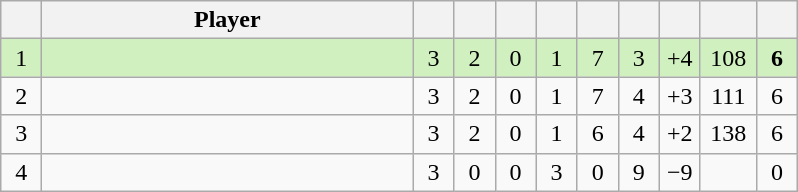<table class="wikitable" style="text-align:center; margin: 1em auto 1em auto, align:left">
<tr>
<th width=20></th>
<th width=240>Player</th>
<th width=20></th>
<th width=20></th>
<th width=20></th>
<th width=20></th>
<th width=20></th>
<th width=20></th>
<th width=20></th>
<th width=30></th>
<th width=20></th>
</tr>
<tr style="background:#D0F0C0;">
<td>1</td>
<td align=left></td>
<td>3</td>
<td>2</td>
<td>0</td>
<td>1</td>
<td>7</td>
<td>3</td>
<td>+4</td>
<td>108</td>
<td><strong>6</strong></td>
</tr>
<tr style=>
<td>2</td>
<td align=left></td>
<td>3</td>
<td>2</td>
<td>0</td>
<td>1</td>
<td>7</td>
<td>4</td>
<td>+3</td>
<td>111</td>
<td>6</td>
</tr>
<tr style=>
<td>3</td>
<td align=left></td>
<td>3</td>
<td>2</td>
<td>0</td>
<td>1</td>
<td>6</td>
<td>4</td>
<td>+2</td>
<td>138</td>
<td>6</td>
</tr>
<tr style=>
<td>4</td>
<td align=left></td>
<td>3</td>
<td>0</td>
<td>0</td>
<td>3</td>
<td>0</td>
<td>9</td>
<td>−9</td>
<td></td>
<td>0</td>
</tr>
</table>
